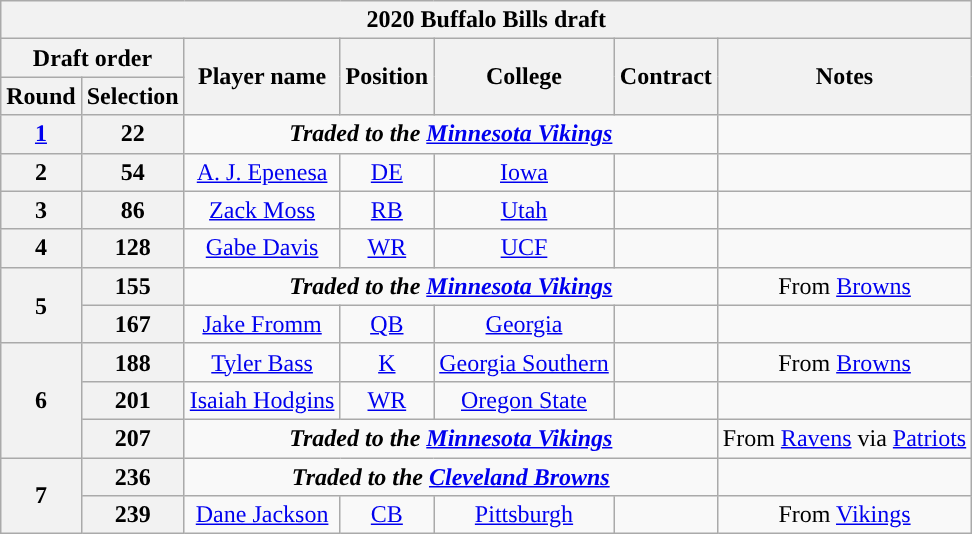<table class="wikitable" style="text-align:center">
<tr>
<th colspan="7">2020 Buffalo Bills draft</th>
</tr>
<tr>
<th colspan="2">Draft order</th>
<th rowspan="2">Player name</th>
<th rowspan="2">Position</th>
<th rowspan="2">College</th>
<th rowspan="2">Contract</th>
<th rowspan="2">Notes</th>
</tr>
<tr>
<th>Round</th>
<th>Selection</th>
</tr>
<tr>
<th><a href='#'>1</a></th>
<th>22</th>
<td colspan="4"><strong><em>Traded to the <a href='#'>Minnesota Vikings</a></em></strong></td>
<td></td>
</tr>
<tr>
<th>2</th>
<th>54</th>
<td><a href='#'>A. J. Epenesa</a></td>
<td><a href='#'>DE</a></td>
<td><a href='#'>Iowa</a></td>
<td></td>
<td></td>
</tr>
<tr>
<th>3</th>
<th>86</th>
<td><a href='#'>Zack Moss</a></td>
<td><a href='#'>RB</a></td>
<td><a href='#'>Utah</a></td>
<td></td>
<td></td>
</tr>
<tr>
<th>4</th>
<th>128</th>
<td><a href='#'>Gabe Davis</a></td>
<td><a href='#'>WR</a></td>
<td><a href='#'>UCF</a></td>
<td></td>
<td></td>
</tr>
<tr>
<th rowspan="2">5</th>
<th>155</th>
<td colspan="4"><strong><em>Traded to the <a href='#'>Minnesota Vikings</a></em></strong></td>
<td>From <a href='#'>Browns</a></td>
</tr>
<tr>
<th>167</th>
<td><a href='#'>Jake Fromm</a></td>
<td><a href='#'>QB</a></td>
<td><a href='#'>Georgia</a></td>
<td></td>
<td></td>
</tr>
<tr>
<th rowspan="3">6</th>
<th>188</th>
<td><a href='#'>Tyler Bass</a></td>
<td><a href='#'>K</a></td>
<td><a href='#'>Georgia Southern</a></td>
<td></td>
<td>From <a href='#'>Browns</a></td>
</tr>
<tr>
<th>201</th>
<td><a href='#'>Isaiah Hodgins</a></td>
<td><a href='#'>WR</a></td>
<td><a href='#'>Oregon State</a></td>
<td></td>
<td></td>
</tr>
<tr>
<th>207</th>
<td colspan="4"><strong><em>Traded to the <a href='#'>Minnesota Vikings</a></em></strong></td>
<td>From <a href='#'>Ravens</a> via <a href='#'>Patriots</a></td>
</tr>
<tr>
<th rowspan="2">7</th>
<th>236</th>
<td colspan="4"><strong><em>Traded to the <a href='#'>Cleveland Browns</a></em></strong></td>
<td></td>
</tr>
<tr>
<th>239</th>
<td><a href='#'>Dane Jackson</a></td>
<td><a href='#'>CB</a></td>
<td><a href='#'>Pittsburgh</a></td>
<td></td>
<td>From <a href='#'>Vikings</a></td>
</tr>
</table>
